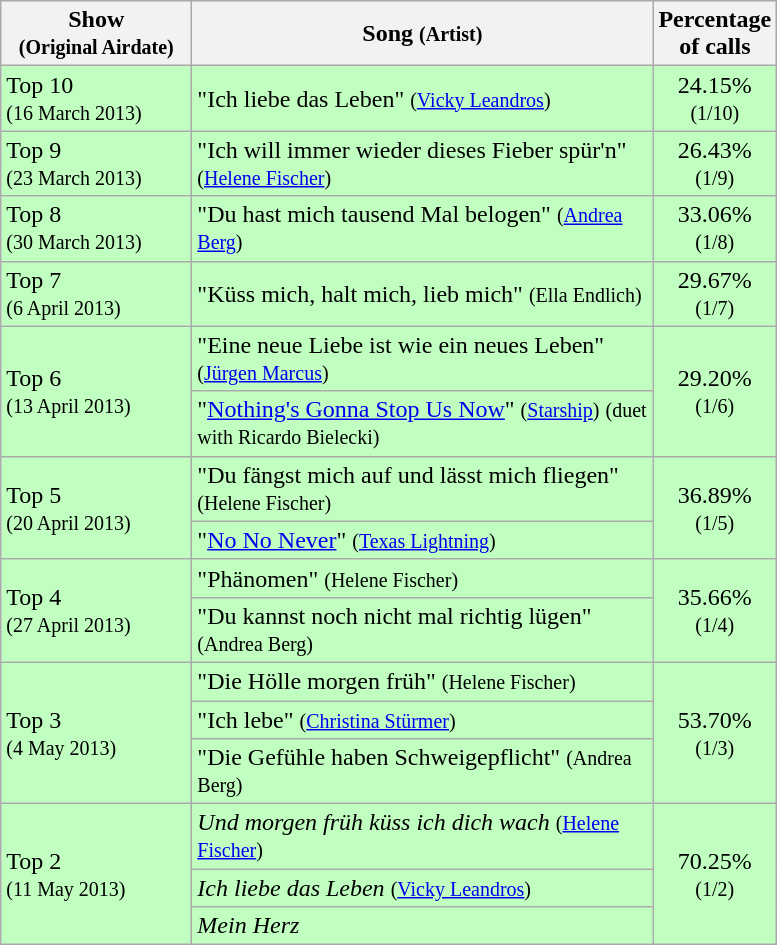<table class="wikitable">
<tr ">
<th style="width:120px;">Show<br><small>(Original Airdate)</small></th>
<th style="width:300px;">Song <small>(Artist)</small></th>
<th style="width:28px;">Percentage of calls</th>
</tr>
<tr style="background:#c1ffc1;">
<td align="left">Top 10<br><small>(16 March 2013)</small></td>
<td align="left">"Ich liebe das Leben" <small>(<a href='#'>Vicky Leandros</a>)</small></td>
<td style="text-align:center;">24.15% <small>(1/10)</small></td>
</tr>
<tr style="background:#c1ffc1;">
<td left">Top 9<br><small>(23 March 2013)</small></td>
<td align="left">"Ich will immer wieder dieses Fieber spür'n" <small>(<a href='#'>Helene Fischer</a>)</small></td>
<td style="text-align:center;">26.43% <small>(1/9)</small></td>
</tr>
<tr style="background:#c1ffc1;">
<td align="left">Top 8<br><small>(30 March 2013)</small></td>
<td align="left">"Du hast mich tausend Mal belogen" <small>(<a href='#'>Andrea Berg</a>)</small></td>
<td style="text-align:center;">33.06% <small>(1/8)</small></td>
</tr>
<tr style="background:#c1ffc1;">
<td align="left">Top 7<br><small>(6 April 2013)</small></td>
<td align="left">"Küss mich, halt mich, lieb mich" <small>(Ella Endlich)</small></td>
<td style="text-align:center;">29.67% <small>(1/7)</small></td>
</tr>
<tr style="background:#c1ffc1;">
<td align="left" rowspan=2>Top 6<br><small>(13 April 2013)</small></td>
<td align="left">"Eine neue Liebe ist wie ein neues Leben" <small>(<a href='#'>Jürgen Marcus</a>)</small></td>
<td style="text-align:center;" rowspan="2">29.20% <small>(1/6)</small></td>
</tr>
<tr style="background:#c1ffc1;">
<td align="left">"<a href='#'>Nothing's Gonna Stop Us Now</a>" <small>(<a href='#'>Starship</a>)</small> <small>(duet with Ricardo Bielecki)</small></td>
</tr>
<tr style="background:#c1ffc1;">
<td align="left" rowspan="2">Top 5<br><small>(20 April 2013)</small></td>
<td align="left">"Du fängst mich auf und lässt mich fliegen" <small>(Helene Fischer)</small></td>
<td style="text-align:center;" rowspan="2">36.89% <small>(1/5)</small></td>
</tr>
<tr style="background:#c1ffc1;">
<td align="left">"<a href='#'>No No Never</a>" <small>(<a href='#'>Texas Lightning</a>)</small></td>
</tr>
<tr style="background:#c1ffc1;">
<td align="left" rowspan="2">Top 4<br><small>(27 April 2013)</small></td>
<td align="left">"Phänomen" <small>(Helene Fischer)</small></td>
<td style="text-align:center;" rowspan="2">35.66% <small>(1/4)</small></td>
</tr>
<tr style="background:#c1ffc1;">
<td align="left">"Du kannst noch nicht mal richtig lügen" <small>(Andrea Berg)</small></td>
</tr>
<tr style="background:#c1ffc1;">
<td align="left" rowspan="3">Top 3<br><small>(4 May 2013)</small></td>
<td align="left">"Die Hölle morgen früh" <small>(Helene Fischer)</small></td>
<td style="text-align:center;" rowspan="3">53.70% <small>(1/3)</small></td>
</tr>
<tr style="background:#c1ffc1;">
<td align="left">"Ich lebe" <small>(<a href='#'>Christina Stürmer</a>)</small></td>
</tr>
<tr style="background:#c1ffc1;">
<td align="left">"Die Gefühle haben Schweigepflicht" <small>(Andrea Berg)</small></td>
</tr>
<tr style="background:#c1ffc1;">
<td align="left" rowspan="3">Top 2<br><small>(11 May 2013)</small></td>
<td align="left"><em>Und morgen früh küss ich dich wach</em> <small>(<a href='#'>Helene Fischer</a>)</small></td>
<td rowspan="3" style="text-align:center;">70.25% <small>(1/2)</small></td>
</tr>
<tr style="background:#c1ffc1;">
<td align="left"><em>Ich liebe das Leben</em> <small>(<a href='#'>Vicky Leandros</a>)</small></td>
</tr>
<tr style="background:#c1ffc1;">
<td align="left"><em>Mein Herz</em></td>
</tr>
</table>
